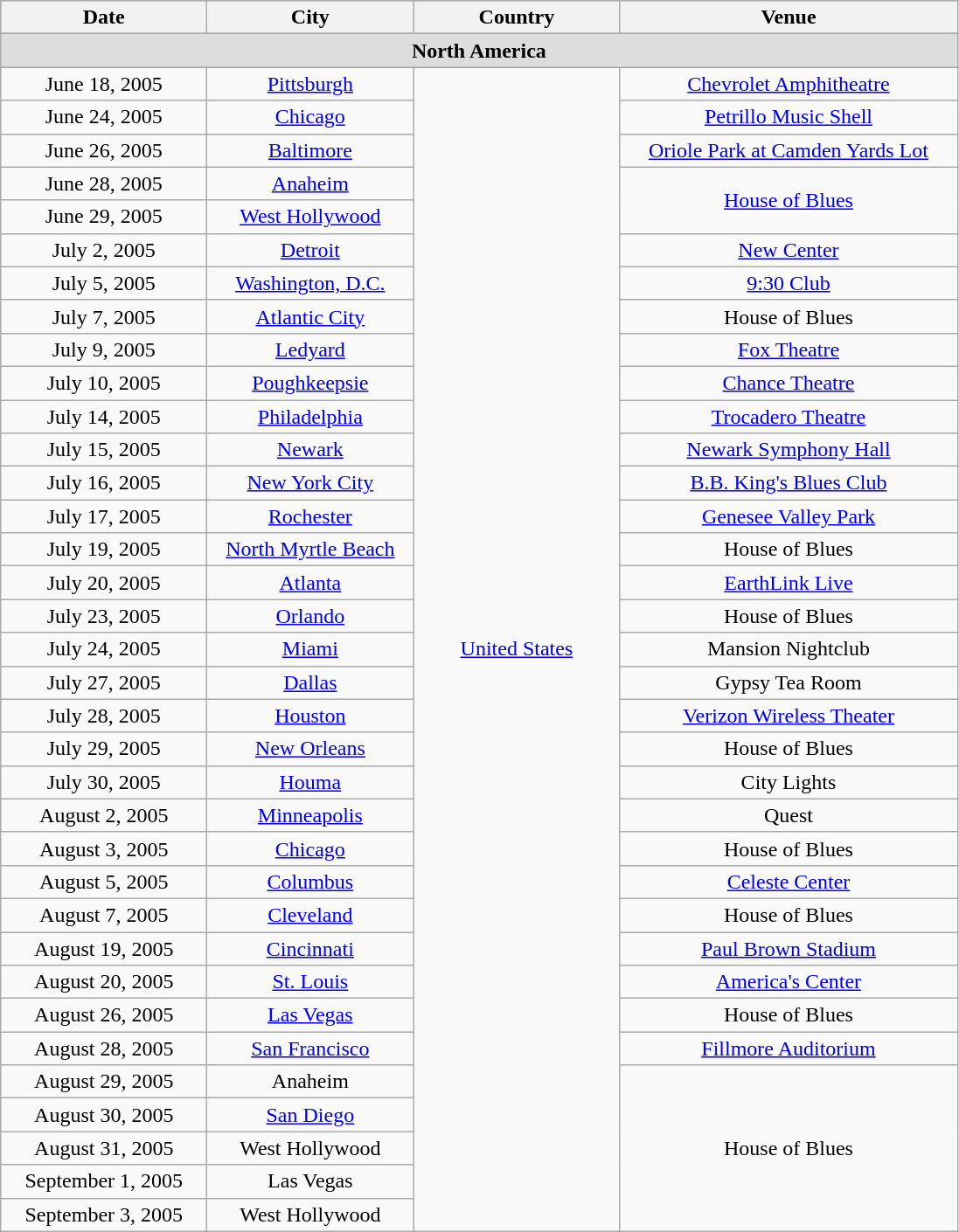<table class="wikitable" style="text-align:center;">
<tr bgcolor="#CCCCCC">
<th width="150" rowspan="1">Date</th>
<th width="150" rowspan="1">City</th>
<th width="150" rowspan="1">Country</th>
<th width="250" rowspan="1">Venue</th>
</tr>
<tr>
</tr>
<tr bgcolor="#DDDDDD">
<td colspan=5 align=center><strong>North America</strong></td>
</tr>
<tr bgcolor="#CCCCCC">
</tr>
<tr>
<td>June 18, 2005</td>
<td><a href='#'>Pittsburgh</a></td>
<td rowspan="35"><a href='#'>United States</a></td>
<td><a href='#'>Chevrolet Amphitheatre</a></td>
</tr>
<tr>
<td>June 24, 2005</td>
<td><a href='#'>Chicago</a></td>
<td><a href='#'>Petrillo Music Shell</a></td>
</tr>
<tr>
<td>June 26, 2005</td>
<td><a href='#'>Baltimore</a></td>
<td><a href='#'>Oriole Park at Camden Yards Lot</a></td>
</tr>
<tr>
<td>June 28, 2005</td>
<td><a href='#'>Anaheim</a></td>
<td rowspan="2"><a href='#'>House of Blues</a></td>
</tr>
<tr>
<td>June 29, 2005</td>
<td><a href='#'>West Hollywood</a></td>
</tr>
<tr>
<td>July 2, 2005</td>
<td><a href='#'>Detroit</a></td>
<td><a href='#'>New Center</a></td>
</tr>
<tr>
<td>July 5, 2005</td>
<td><a href='#'>Washington, D.C.</a></td>
<td><a href='#'>9:30 Club</a></td>
</tr>
<tr>
<td>July 7, 2005</td>
<td><a href='#'>Atlantic City</a></td>
<td>House of Blues</td>
</tr>
<tr>
<td>July 9, 2005</td>
<td><a href='#'>Ledyard</a></td>
<td><a href='#'>Fox Theatre</a></td>
</tr>
<tr>
<td>July 10, 2005</td>
<td><a href='#'>Poughkeepsie</a></td>
<td><a href='#'>Chance Theatre</a></td>
</tr>
<tr>
<td>July 14, 2005</td>
<td><a href='#'>Philadelphia</a></td>
<td><a href='#'>Trocadero Theatre</a></td>
</tr>
<tr>
<td>July 15, 2005</td>
<td><a href='#'>Newark</a></td>
<td><a href='#'>Newark Symphony Hall</a></td>
</tr>
<tr>
<td>July 16, 2005</td>
<td><a href='#'>New York City</a></td>
<td><a href='#'>B.B. King's Blues Club</a></td>
</tr>
<tr>
<td>July 17, 2005</td>
<td><a href='#'>Rochester</a></td>
<td><a href='#'>Genesee Valley Park</a></td>
</tr>
<tr>
<td>July 19, 2005</td>
<td><a href='#'>North Myrtle Beach</a></td>
<td>House of Blues</td>
</tr>
<tr>
<td>July 20, 2005</td>
<td><a href='#'>Atlanta</a></td>
<td><a href='#'>EarthLink Live</a></td>
</tr>
<tr>
<td>July 23, 2005</td>
<td><a href='#'>Orlando</a></td>
<td>House of Blues</td>
</tr>
<tr>
<td>July 24, 2005</td>
<td><a href='#'>Miami</a></td>
<td>Mansion Nightclub</td>
</tr>
<tr>
<td>July 27, 2005</td>
<td><a href='#'>Dallas</a></td>
<td>Gypsy Tea Room</td>
</tr>
<tr>
<td>July 28, 2005</td>
<td><a href='#'>Houston</a></td>
<td><a href='#'>Verizon Wireless Theater</a></td>
</tr>
<tr>
<td>July 29, 2005</td>
<td><a href='#'>New Orleans</a></td>
<td>House of Blues</td>
</tr>
<tr>
<td>July 30, 2005</td>
<td><a href='#'>Houma</a></td>
<td>City Lights</td>
</tr>
<tr>
<td>August 2, 2005</td>
<td><a href='#'>Minneapolis</a></td>
<td>Quest</td>
</tr>
<tr>
<td>August 3, 2005</td>
<td><a href='#'>Chicago</a></td>
<td>House of Blues</td>
</tr>
<tr>
<td>August 5, 2005</td>
<td><a href='#'>Columbus</a></td>
<td><a href='#'>Celeste Center</a></td>
</tr>
<tr>
<td>August 7, 2005</td>
<td><a href='#'>Cleveland</a></td>
<td>House of Blues</td>
</tr>
<tr>
<td>August 19, 2005</td>
<td><a href='#'>Cincinnati</a></td>
<td><a href='#'>Paul Brown Stadium</a></td>
</tr>
<tr>
<td>August 20, 2005</td>
<td><a href='#'>St. Louis</a></td>
<td><a href='#'>America's Center</a></td>
</tr>
<tr>
<td>August 26, 2005</td>
<td><a href='#'>Las Vegas</a></td>
<td>House of Blues</td>
</tr>
<tr>
<td>August 28, 2005</td>
<td><a href='#'>San Francisco</a></td>
<td><a href='#'>Fillmore Auditorium</a></td>
</tr>
<tr>
<td>August 29, 2005</td>
<td>Anaheim</td>
<td rowspan="5">House of Blues</td>
</tr>
<tr>
<td>August 30, 2005</td>
<td><a href='#'>San Diego</a></td>
</tr>
<tr>
<td>August 31, 2005</td>
<td>West Hollywood</td>
</tr>
<tr>
<td>September 1, 2005</td>
<td>Las Vegas</td>
</tr>
<tr>
<td>September 3, 2005</td>
<td>West Hollywood</td>
</tr>
</table>
